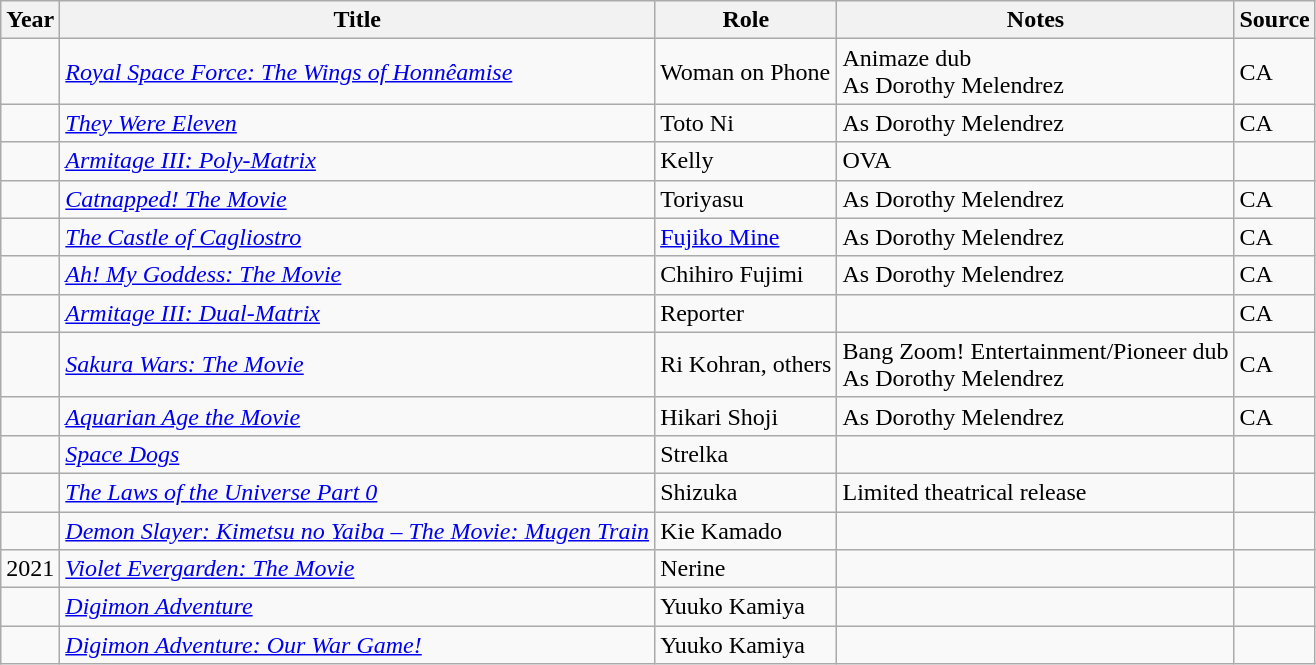<table class="wikitable sortable plainrowheaders">
<tr>
<th>Year</th>
<th>Title</th>
<th>Role</th>
<th class="unsortable">Notes</th>
<th class="unsortable">Source</th>
</tr>
<tr>
<td></td>
<td><em><a href='#'>Royal Space Force: The Wings of Honnêamise</a></em></td>
<td>Woman on Phone</td>
<td>Animaze dub<br>As Dorothy Melendrez</td>
<td>CA </td>
</tr>
<tr>
<td></td>
<td><em><a href='#'>They Were Eleven</a></em></td>
<td>Toto Ni</td>
<td>As Dorothy Melendrez</td>
<td>CA </td>
</tr>
<tr>
<td></td>
<td><em><a href='#'>Armitage III: Poly-Matrix</a></em></td>
<td>Kelly</td>
<td>OVA</td>
<td></td>
</tr>
<tr>
<td></td>
<td><em><a href='#'>Catnapped! The Movie</a></em></td>
<td>Toriyasu</td>
<td>As Dorothy Melendrez</td>
<td>CA</td>
</tr>
<tr>
<td></td>
<td><em><a href='#'>The Castle of Cagliostro</a></em></td>
<td><a href='#'>Fujiko Mine</a></td>
<td>As Dorothy Melendrez</td>
<td>CA</td>
</tr>
<tr>
<td></td>
<td><em><a href='#'>Ah! My Goddess: The Movie</a></em></td>
<td>Chihiro Fujimi</td>
<td>As Dorothy Melendrez</td>
<td>CA</td>
</tr>
<tr>
<td></td>
<td><em><a href='#'>Armitage III: Dual-Matrix</a></em></td>
<td>Reporter</td>
<td></td>
<td>CA</td>
</tr>
<tr>
<td></td>
<td><em><a href='#'>Sakura Wars: The Movie</a></em></td>
<td>Ri Kohran, others</td>
<td>Bang Zoom! Entertainment/Pioneer dub<br>As Dorothy Melendrez</td>
<td>CA</td>
</tr>
<tr>
<td></td>
<td><em><a href='#'>Aquarian Age the Movie</a></em></td>
<td>Hikari Shoji</td>
<td>As Dorothy Melendrez</td>
<td>CA</td>
</tr>
<tr>
<td></td>
<td><em><a href='#'>Space Dogs</a></em></td>
<td>Strelka</td>
<td></td>
<td></td>
</tr>
<tr>
<td></td>
<td><em><a href='#'>The Laws of the Universe Part 0</a></em></td>
<td>Shizuka</td>
<td>Limited theatrical release</td>
<td></td>
</tr>
<tr>
<td></td>
<td><em><a href='#'>Demon Slayer: Kimetsu no Yaiba – The Movie: Mugen Train</a></em></td>
<td>Kie Kamado</td>
<td></td>
<td></td>
</tr>
<tr>
<td>2021</td>
<td><em><a href='#'>Violet Evergarden: The Movie</a></em></td>
<td>Nerine</td>
<td></td>
<td></td>
</tr>
<tr>
<td></td>
<td><em><a href='#'>Digimon Adventure</a></em></td>
<td>Yuuko Kamiya</td>
<td></td>
<td></td>
</tr>
<tr>
<td></td>
<td><em><a href='#'>Digimon Adventure: Our War Game!</a></em></td>
<td>Yuuko Kamiya</td>
<td></td>
<td></td>
</tr>
</table>
